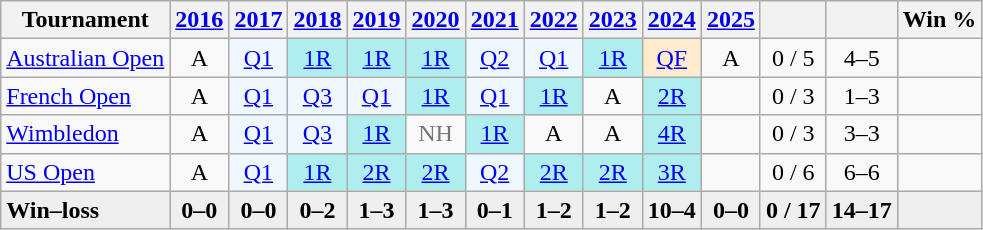<table class="wikitable nowrap" style=text-align:center>
<tr>
<th>Tournament</th>
<th><a href='#'>2016</a></th>
<th><a href='#'>2017</a></th>
<th><a href='#'>2018</a></th>
<th><a href='#'>2019</a></th>
<th><a href='#'>2020</a></th>
<th><a href='#'>2021</a></th>
<th><a href='#'>2022</a></th>
<th><a href='#'>2023</a></th>
<th><a href='#'>2024</a></th>
<th><a href='#'>2025</a></th>
<th></th>
<th></th>
<th>Win %</th>
</tr>
<tr>
<td align=left><a href='#'>Australian Open</a></td>
<td>A</td>
<td style=background:#f0f8ff><a href='#'>Q1</a></td>
<td style=background:#afeeee><a href='#'>1R</a></td>
<td style=background:#afeeee><a href='#'>1R</a></td>
<td style=background:#afeeee><a href='#'>1R</a></td>
<td style=background:#f0f8ff><a href='#'>Q2</a></td>
<td style=background:#f0f8ff><a href='#'>Q1</a></td>
<td style=background:#afeeee><a href='#'>1R</a></td>
<td style=background:#ffebcd><a href='#'>QF</a></td>
<td>A</td>
<td>0 / 5</td>
<td>4–5</td>
<td></td>
</tr>
<tr>
<td align=left><a href='#'>French Open</a></td>
<td>A</td>
<td style=background:#f0f8ff><a href='#'>Q1</a></td>
<td style=background:#f0f8ff><a href='#'>Q3</a></td>
<td style=background:#f0f8ff><a href='#'>Q1</a></td>
<td style=background:#afeeee><a href='#'>1R</a></td>
<td style=background:#f0f8ff><a href='#'>Q1</a></td>
<td style=background:#afeeee><a href='#'>1R</a></td>
<td>A</td>
<td style=background:#afeeee><a href='#'>2R</a></td>
<td></td>
<td>0 / 3</td>
<td>1–3</td>
<td></td>
</tr>
<tr>
<td align=left><a href='#'>Wimbledon</a></td>
<td>A</td>
<td style=background:#f0f8ff><a href='#'>Q1</a></td>
<td style=background:#f0f8ff><a href='#'>Q3</a></td>
<td style=background:#afeeee><a href='#'>1R</a></td>
<td style=color:#767676>NH</td>
<td style=background:#afeeee><a href='#'>1R</a></td>
<td>A</td>
<td>A</td>
<td style=background:#afeeee><a href='#'>4R</a></td>
<td></td>
<td>0 / 3</td>
<td>3–3</td>
<td></td>
</tr>
<tr>
<td align=left><a href='#'>US Open</a></td>
<td>A</td>
<td style=background:#f0f8ff><a href='#'>Q1</a></td>
<td style=background:#afeeee><a href='#'>1R</a></td>
<td style=background:#afeeee><a href='#'>2R</a></td>
<td style=background:#afeeee><a href='#'>2R</a></td>
<td style=background:#f0f8ff><a href='#'>Q2</a></td>
<td style=background:#afeeee><a href='#'>2R</a></td>
<td style=background:#afeeee><a href='#'>2R</a></td>
<td style=background:#afeeee><a href='#'>3R</a></td>
<td></td>
<td>0 / 6</td>
<td>6–6</td>
<td></td>
</tr>
<tr style=background:#efefef;font-weight:bold>
<td style=text-align:left>Win–loss</td>
<td>0–0</td>
<td>0–0</td>
<td>0–2</td>
<td>1–3</td>
<td>1–3</td>
<td>0–1</td>
<td>1–2</td>
<td>1–2</td>
<td>10–4</td>
<td>0–0</td>
<td>0 / 17</td>
<td>14–17</td>
<td></td>
</tr>
</table>
